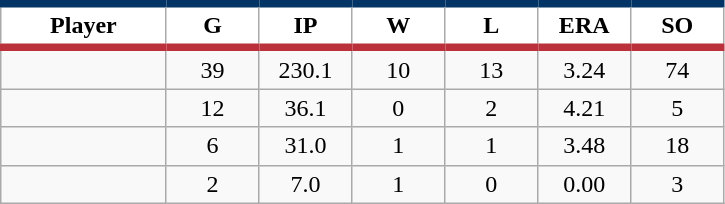<table class="wikitable sortable">
<tr>
<th style="background:#FFFFFF; border-top:#023465 5px solid; border-bottom:#ba313c 5px solid;" width="16%">Player</th>
<th style="background:#FFFFFF; border-top:#023465 5px solid; border-bottom:#ba313c 5px solid;" width="9%">G</th>
<th style="background:#FFFFFF; border-top:#023465 5px solid; border-bottom:#ba313c 5px solid;" width="9%">IP</th>
<th style="background:#FFFFFF; border-top:#023465 5px solid; border-bottom:#ba313c 5px solid;" width="9%">W</th>
<th style="background:#FFFFFF; border-top:#023465 5px solid; border-bottom:#ba313c 5px solid;" width="9%">L</th>
<th style="background:#FFFFFF; border-top:#023465 5px solid; border-bottom:#ba313c 5px solid;" width="9%">ERA</th>
<th style="background:#FFFFFF; border-top:#023465 5px solid; border-bottom:#ba313c 5px solid;" width="9%">SO</th>
</tr>
<tr align="center">
<td></td>
<td>39</td>
<td>230.1</td>
<td>10</td>
<td>13</td>
<td>3.24</td>
<td>74</td>
</tr>
<tr align="center">
<td></td>
<td>12</td>
<td>36.1</td>
<td>0</td>
<td>2</td>
<td>4.21</td>
<td>5</td>
</tr>
<tr align="center">
<td></td>
<td>6</td>
<td>31.0</td>
<td>1</td>
<td>1</td>
<td>3.48</td>
<td>18</td>
</tr>
<tr align="center">
<td></td>
<td>2</td>
<td>7.0</td>
<td>1</td>
<td>0</td>
<td>0.00</td>
<td>3</td>
</tr>
</table>
